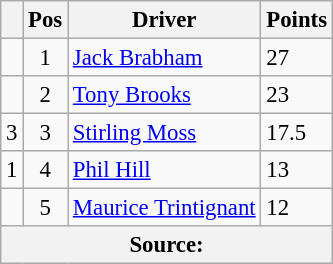<table class="wikitable" style="font-size: 95%;">
<tr>
<th></th>
<th>Pos</th>
<th>Driver</th>
<th>Points</th>
</tr>
<tr>
<td align="left"></td>
<td align="center">1</td>
<td> <a href='#'>Jack Brabham</a></td>
<td align=left>27</td>
</tr>
<tr>
<td align="left"></td>
<td align="center">2</td>
<td> <a href='#'>Tony Brooks</a></td>
<td align=left>23</td>
</tr>
<tr>
<td align="left"> 3</td>
<td align="center">3</td>
<td> <a href='#'>Stirling Moss</a></td>
<td align=left>17.5</td>
</tr>
<tr>
<td align="left"> 1</td>
<td align="center">4</td>
<td> <a href='#'>Phil Hill</a></td>
<td align=left>13</td>
</tr>
<tr>
<td align="left"></td>
<td align="center">5</td>
<td> <a href='#'>Maurice Trintignant</a></td>
<td align=left>12</td>
</tr>
<tr>
<th colspan=4>Source:</th>
</tr>
</table>
